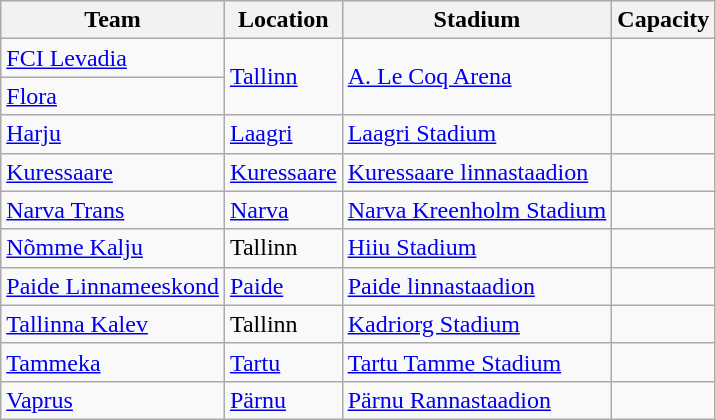<table class="wikitable sortable">
<tr>
<th>Team</th>
<th>Location</th>
<th>Stadium</th>
<th>Capacity</th>
</tr>
<tr>
<td><a href='#'>FCI Levadia</a></td>
<td rowspan=2><a href='#'>Tallinn</a></td>
<td rowspan=2><a href='#'>A. Le Coq Arena</a></td>
<td align=center rowspan=2></td>
</tr>
<tr>
<td><a href='#'>Flora</a></td>
</tr>
<tr>
<td><a href='#'>Harju</a></td>
<td><a href='#'>Laagri</a></td>
<td><a href='#'>Laagri Stadium</a></td>
<td align=center></td>
</tr>
<tr>
<td><a href='#'>Kuressaare</a></td>
<td><a href='#'>Kuressaare</a></td>
<td><a href='#'>Kuressaare linnastaadion</a></td>
<td align=center></td>
</tr>
<tr>
<td><a href='#'>Narva Trans</a></td>
<td><a href='#'>Narva</a></td>
<td><a href='#'>Narva Kreenholm Stadium</a></td>
<td align=center></td>
</tr>
<tr>
<td><a href='#'>Nõmme Kalju</a></td>
<td>Tallinn</td>
<td><a href='#'>Hiiu Stadium</a></td>
<td align=center></td>
</tr>
<tr>
<td><a href='#'>Paide Linnameeskond</a></td>
<td><a href='#'>Paide</a></td>
<td><a href='#'>Paide linnastaadion</a></td>
<td align=center></td>
</tr>
<tr>
<td><a href='#'>Tallinna Kalev</a></td>
<td>Tallinn</td>
<td><a href='#'>Kadriorg Stadium</a></td>
<td align=center></td>
</tr>
<tr>
<td><a href='#'>Tammeka</a></td>
<td><a href='#'>Tartu</a></td>
<td><a href='#'>Tartu Tamme Stadium</a></td>
<td align=center></td>
</tr>
<tr>
<td><a href='#'>Vaprus</a></td>
<td><a href='#'>Pärnu</a></td>
<td><a href='#'>Pärnu Rannastaadion</a></td>
<td align=center></td>
</tr>
</table>
